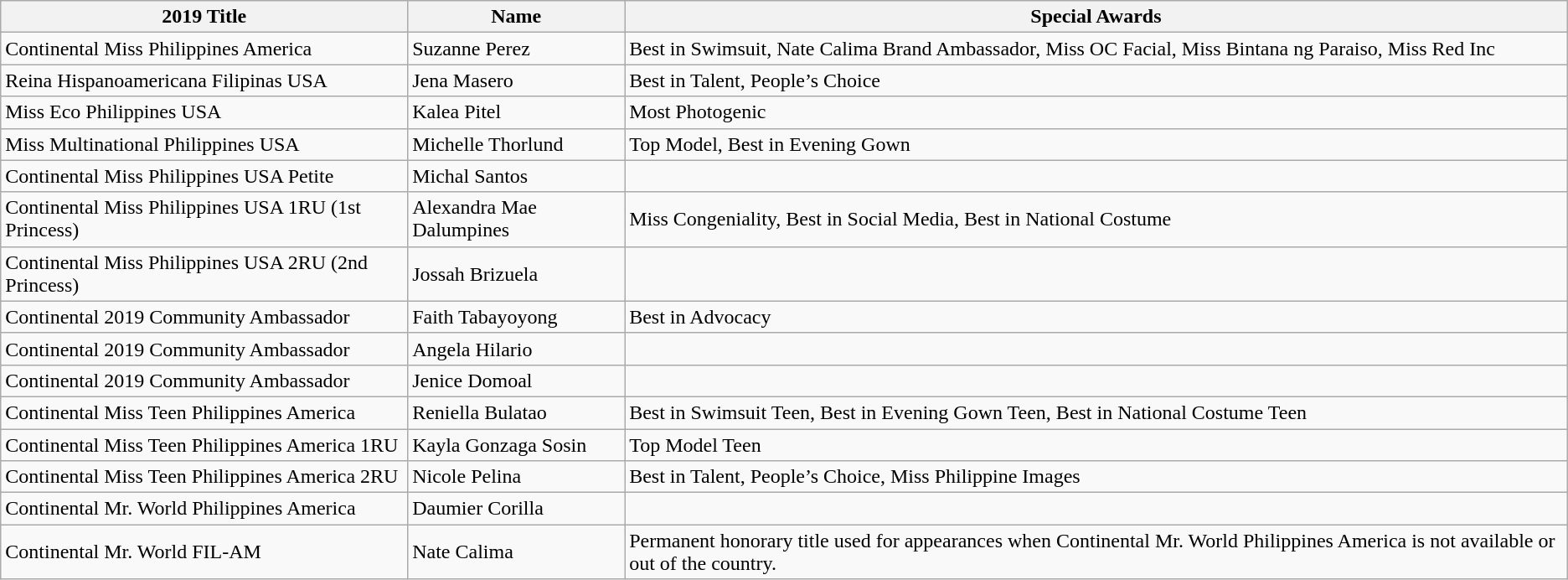<table class="wikitable">
<tr>
<th>2019 Title</th>
<th>Name</th>
<th>Special Awards</th>
</tr>
<tr>
<td>Continental Miss Philippines America</td>
<td>Suzanne Perez</td>
<td>Best in Swimsuit, Nate Calima Brand Ambassador, Miss OC Facial, Miss Bintana ng Paraiso, Miss Red Inc</td>
</tr>
<tr>
<td>Reina Hispanoamericana Filipinas USA</td>
<td>Jena Masero</td>
<td>Best in Talent, People’s Choice⁣</td>
</tr>
<tr>
<td>Miss Eco Philippines USA</td>
<td>Kalea Pitel</td>
<td>Most Photogenic⁣⁣</td>
</tr>
<tr>
<td>Miss Multinational Philippines USA</td>
<td>Michelle Thorlund</td>
<td>Top Model, Best in Evening Gown⁣⁣</td>
</tr>
<tr>
<td>Continental Miss Philippines USA Petite</td>
<td>Michal Santos</td>
<td></td>
</tr>
<tr>
<td>Continental Miss Philippines USA 1RU (1st Princess)</td>
<td>Alexandra Mae Dalumpines</td>
<td>Miss Congeniality, Best in Social Media, Best in National Costume</td>
</tr>
<tr>
<td>Continental Miss Philippines USA 2RU (2nd Princess)</td>
<td>Jossah Brizuela</td>
<td></td>
</tr>
<tr>
<td>Continental 2019 Community Ambassador</td>
<td>Faith Tabayoyong</td>
<td>Best in Advocacy</td>
</tr>
<tr>
<td>Continental 2019 Community Ambassador</td>
<td>Angela Hilario</td>
<td></td>
</tr>
<tr>
<td>Continental 2019 Community Ambassador</td>
<td>Jenice Domoal</td>
<td></td>
</tr>
<tr>
<td>Continental Miss Teen Philippines America</td>
<td>Reniella Bulatao</td>
<td>Best in Swimsuit Teen, Best in Evening Gown Teen, Best in National Costume Teen</td>
</tr>
<tr>
<td>Continental Miss Teen Philippines America 1RU</td>
<td>Kayla Gonzaga Sosin</td>
<td>Top Model Teen</td>
</tr>
<tr>
<td>Continental Miss Teen Philippines America 2RU</td>
<td>Nicole Pelina</td>
<td>Best in Talent, People’s Choice, Miss Philippine Images</td>
</tr>
<tr>
<td>Continental Mr. World Philippines America</td>
<td>Daumier Corilla</td>
<td></td>
</tr>
<tr>
<td>Continental Mr. World FIL-AM</td>
<td>Nate Calima</td>
<td>Permanent honorary title used for appearances when Continental Mr. World Philippines America is not available or out of the country.</td>
</tr>
</table>
